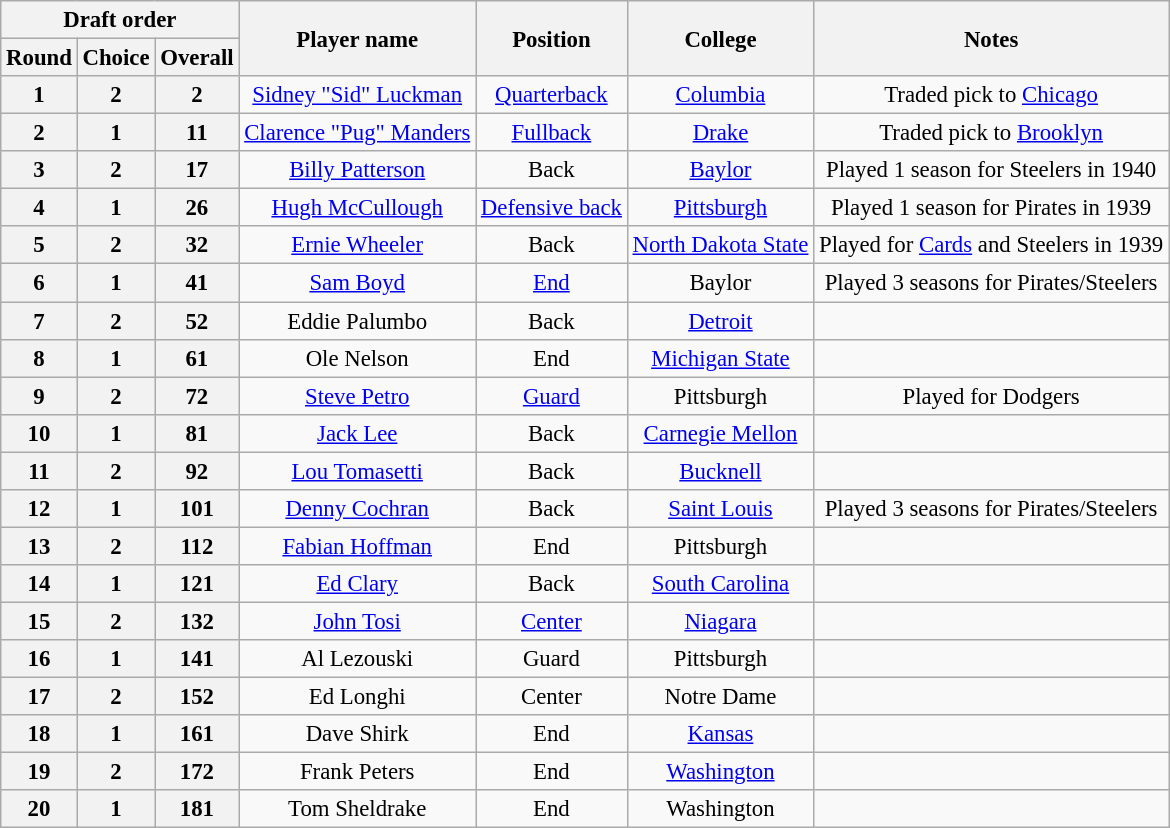<table class="wikitable" style="font-size: 95%;">
<tr>
<th colspan="3">Draft order</th>
<th rowspan="2">Player name</th>
<th rowspan="2">Position</th>
<th rowspan="2">College</th>
<th rowspan="2">Notes</th>
</tr>
<tr>
<th>Round</th>
<th>Choice</th>
<th>Overall</th>
</tr>
<tr style="text-align:center;">
<th><strong>1</strong></th>
<th><strong>2</strong></th>
<th><strong>2</strong></th>
<td><a href='#'>Sidney "Sid" Luckman</a></td>
<td><a href='#'>Quarterback</a></td>
<td><a href='#'>Columbia</a></td>
<td>Traded pick to <a href='#'>Chicago</a></td>
</tr>
<tr style="text-align:center;">
<th><strong>2</strong></th>
<th><strong>1</strong></th>
<th><strong>11</strong></th>
<td><a href='#'>Clarence "Pug" Manders</a></td>
<td><a href='#'>Fullback</a></td>
<td><a href='#'>Drake</a></td>
<td>Traded pick to <a href='#'>Brooklyn</a></td>
</tr>
<tr style="text-align:center;">
<th><strong>3</strong></th>
<th><strong>2</strong></th>
<th><strong>17</strong></th>
<td><a href='#'>Billy Patterson</a></td>
<td>Back</td>
<td><a href='#'>Baylor</a></td>
<td>Played 1 season for Steelers in 1940</td>
</tr>
<tr style="text-align:center;">
<th><strong>4</strong></th>
<th><strong>1</strong></th>
<th><strong>26</strong></th>
<td><a href='#'>Hugh McCullough</a></td>
<td><a href='#'>Defensive back</a></td>
<td><a href='#'>Pittsburgh</a></td>
<td>Played 1 season for Pirates in 1939</td>
</tr>
<tr style="text-align:center;">
<th><strong>5</strong></th>
<th><strong>2</strong></th>
<th><strong>32</strong></th>
<td><a href='#'>Ernie Wheeler</a></td>
<td>Back</td>
<td><a href='#'>North Dakota State</a></td>
<td>Played for <a href='#'>Cards</a> and Steelers in 1939</td>
</tr>
<tr style="text-align:center;">
<th><strong>6</strong></th>
<th><strong>1</strong></th>
<th><strong>41</strong></th>
<td><a href='#'>Sam Boyd</a></td>
<td><a href='#'>End</a></td>
<td>Baylor</td>
<td>Played 3 seasons for Pirates/Steelers</td>
</tr>
<tr style="text-align:center;">
<th><strong>7</strong></th>
<th><strong>2</strong></th>
<th><strong>52</strong></th>
<td>Eddie Palumbo</td>
<td>Back</td>
<td><a href='#'>Detroit</a></td>
<td></td>
</tr>
<tr style="text-align:center;">
<th><strong>8</strong></th>
<th><strong>1</strong></th>
<th><strong>61</strong></th>
<td>Ole Nelson</td>
<td>End</td>
<td><a href='#'>Michigan State</a></td>
<td></td>
</tr>
<tr style="text-align:center;">
<th><strong>9</strong></th>
<th><strong>2</strong></th>
<th><strong>72</strong></th>
<td><a href='#'>Steve Petro</a></td>
<td><a href='#'>Guard</a></td>
<td>Pittsburgh</td>
<td>Played for Dodgers</td>
</tr>
<tr style="text-align:center;">
<th><strong>10</strong></th>
<th><strong>1</strong></th>
<th><strong>81</strong></th>
<td><a href='#'>Jack Lee</a></td>
<td>Back</td>
<td><a href='#'>Carnegie Mellon</a></td>
<td></td>
</tr>
<tr style="text-align:center;">
<th><strong>11</strong></th>
<th><strong>2</strong></th>
<th><strong>92</strong></th>
<td><a href='#'>Lou Tomasetti</a></td>
<td>Back</td>
<td><a href='#'>Bucknell</a></td>
<td></td>
</tr>
<tr style="text-align:center;">
<th><strong>12</strong></th>
<th><strong>1</strong></th>
<th><strong>101</strong></th>
<td><a href='#'>Denny Cochran</a></td>
<td>Back</td>
<td><a href='#'>Saint Louis</a></td>
<td>Played 3 seasons for Pirates/Steelers</td>
</tr>
<tr style="text-align:center;">
<th><strong>13</strong></th>
<th><strong>2</strong></th>
<th><strong>112</strong></th>
<td><a href='#'>Fabian Hoffman</a></td>
<td>End</td>
<td>Pittsburgh</td>
<td></td>
</tr>
<tr style="text-align:center;">
<th><strong>14</strong></th>
<th><strong>1</strong></th>
<th><strong>121</strong></th>
<td><a href='#'>Ed Clary</a></td>
<td>Back</td>
<td><a href='#'>South Carolina</a></td>
<td></td>
</tr>
<tr style="text-align:center;">
<th><strong>15</strong></th>
<th><strong>2</strong></th>
<th><strong>132</strong></th>
<td><a href='#'>John Tosi</a></td>
<td><a href='#'>Center</a></td>
<td><a href='#'>Niagara</a></td>
<td></td>
</tr>
<tr style="text-align:center;">
<th><strong>16</strong></th>
<th><strong>1</strong></th>
<th><strong>141</strong></th>
<td>Al Lezouski</td>
<td>Guard</td>
<td>Pittsburgh</td>
<td></td>
</tr>
<tr style="text-align:center;">
<th><strong>17</strong></th>
<th><strong>2</strong></th>
<th><strong>152</strong></th>
<td>Ed Longhi</td>
<td>Center</td>
<td>Notre Dame</td>
<td></td>
</tr>
<tr style="text-align:center;">
<th><strong>18</strong></th>
<th><strong>1</strong></th>
<th><strong>161</strong></th>
<td>Dave Shirk</td>
<td>End</td>
<td><a href='#'>Kansas</a></td>
<td></td>
</tr>
<tr style="text-align:center;">
<th><strong>19</strong></th>
<th><strong>2</strong></th>
<th><strong>172</strong></th>
<td>Frank Peters</td>
<td>End</td>
<td><a href='#'>Washington</a></td>
<td></td>
</tr>
<tr style="text-align:center;">
<th><strong>20</strong></th>
<th><strong>1</strong></th>
<th><strong>181</strong></th>
<td>Tom Sheldrake</td>
<td>End</td>
<td>Washington</td>
<td></td>
</tr>
</table>
